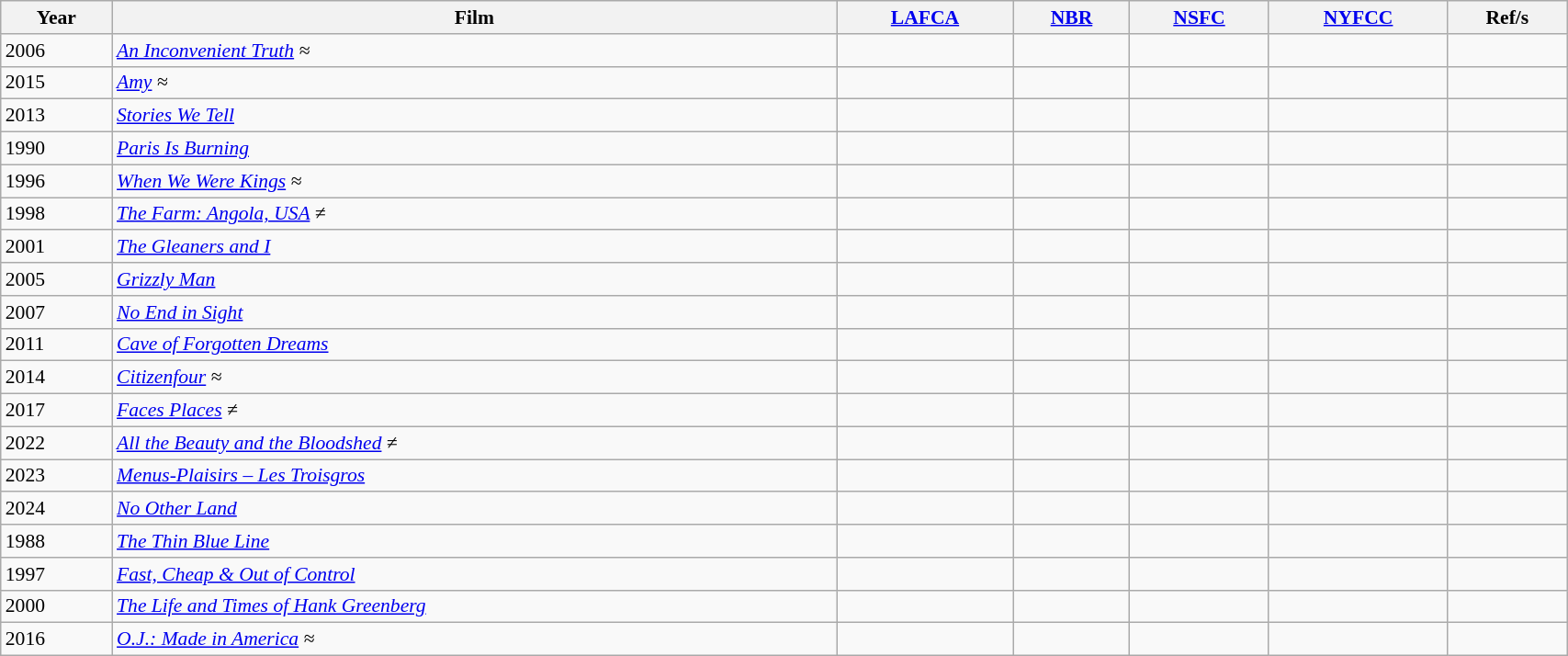<table class="wikitable sortable" style="width:90%; font-size:90%; white-space:nowrap;">
<tr>
<th>Year</th>
<th>Film</th>
<th><a href='#'>LAFCA</a></th>
<th><a href='#'>NBR</a></th>
<th><a href='#'>NSFC</a></th>
<th><a href='#'>NYFCC</a></th>
<th>Ref/s</th>
</tr>
<tr>
<td>2006</td>
<td><em><a href='#'>An Inconvenient Truth</a> ≈</em></td>
<td></td>
<td></td>
<td></td>
<td></td>
<td></td>
</tr>
<tr>
<td>2015</td>
<td><em><a href='#'>Amy</a> ≈</em></td>
<td></td>
<td></td>
<td></td>
<td></td>
<td></td>
</tr>
<tr>
<td>2013</td>
<td><em><a href='#'>Stories We Tell</a></em></td>
<td></td>
<td></td>
<td></td>
<td></td>
<td></td>
</tr>
<tr>
<td>1990</td>
<td><em><a href='#'>Paris Is Burning</a></em></td>
<td></td>
<td></td>
<td></td>
<td></td>
<td></td>
</tr>
<tr>
<td>1996</td>
<td><em><a href='#'>When We Were Kings</a> ≈</em></td>
<td></td>
<td></td>
<td></td>
<td></td>
<td></td>
</tr>
<tr>
<td>1998</td>
<td><em><a href='#'>The Farm: Angola, USA</a> ≠</em></td>
<td></td>
<td></td>
<td></td>
<td></td>
<td></td>
</tr>
<tr>
<td>2001</td>
<td><em><a href='#'>The Gleaners and I</a></em></td>
<td></td>
<td></td>
<td></td>
<td></td>
<td></td>
</tr>
<tr>
<td>2005</td>
<td><em><a href='#'>Grizzly Man</a></em></td>
<td></td>
<td></td>
<td></td>
<td></td>
<td></td>
</tr>
<tr>
<td>2007</td>
<td><em><a href='#'>No End in Sight</a></em></td>
<td></td>
<td></td>
<td></td>
<td></td>
<td></td>
</tr>
<tr>
<td>2011</td>
<td><em><a href='#'>Cave of Forgotten Dreams</a></em></td>
<td></td>
<td></td>
<td></td>
<td></td>
<td></td>
</tr>
<tr>
<td>2014</td>
<td><em><a href='#'>Citizenfour</a> ≈</em></td>
<td></td>
<td></td>
<td></td>
<td></td>
<td></td>
</tr>
<tr>
<td>2017</td>
<td><em><a href='#'>Faces Places</a> ≠</em></td>
<td></td>
<td></td>
<td></td>
<td></td>
<td></td>
</tr>
<tr>
<td>2022</td>
<td><em><a href='#'>All the Beauty and the Bloodshed</a> ≠</em></td>
<td></td>
<td></td>
<td></td>
<td></td>
<td></td>
</tr>
<tr>
<td>2023</td>
<td><em><a href='#'>Menus-Plaisirs – Les Troisgros</a></em></td>
<td></td>
<td></td>
<td></td>
<td></td>
<td></td>
</tr>
<tr>
<td>2024</td>
<td><em><a href='#'>No Other Land</a></em></td>
<td></td>
<td></td>
<td></td>
<td></td>
<td></td>
</tr>
<tr>
<td>1988</td>
<td><em><a href='#'>The Thin Blue Line</a></em></td>
<td></td>
<td></td>
<td></td>
<td></td>
<td></td>
</tr>
<tr>
<td>1997</td>
<td><em><a href='#'>Fast, Cheap & Out of Control</a></em></td>
<td></td>
<td></td>
<td></td>
<td></td>
<td></td>
</tr>
<tr>
<td>2000</td>
<td><em><a href='#'>The Life and Times of Hank Greenberg</a></em></td>
<td></td>
<td></td>
<td></td>
<td></td>
<td></td>
</tr>
<tr>
<td>2016</td>
<td><em><a href='#'>O.J.: Made in America</a> ≈</em></td>
<td></td>
<td></td>
<td></td>
<td></td>
<td></td>
</tr>
</table>
